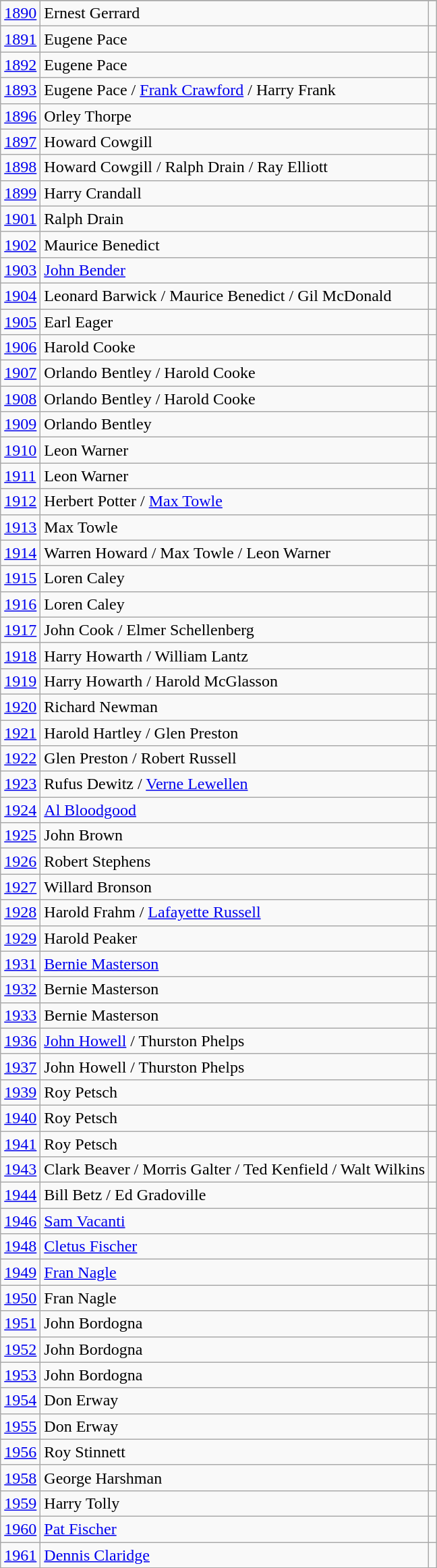<table class="wikitable collapsible collapsed">
<tr>
</tr>
<tr>
<td><a href='#'>1890</a></td>
<td>Ernest Gerrard</td>
<td></td>
</tr>
<tr>
<td><a href='#'>1891</a></td>
<td>Eugene Pace</td>
<td></td>
</tr>
<tr>
<td><a href='#'>1892</a></td>
<td>Eugene Pace </td>
<td></td>
</tr>
<tr>
<td><a href='#'>1893</a></td>
<td>Eugene Pace  / <a href='#'>Frank Crawford</a>  / Harry Frank </td>
<td></td>
</tr>
<tr>
<td><a href='#'>1896</a></td>
<td>Orley Thorpe</td>
<td></td>
</tr>
<tr>
<td><a href='#'>1897</a></td>
<td>Howard Cowgill</td>
<td></td>
</tr>
<tr>
<td><a href='#'>1898</a></td>
<td>Howard Cowgill / Ralph Drain / Ray Elliott</td>
<td></td>
</tr>
<tr>
<td><a href='#'>1899</a></td>
<td>Harry Crandall</td>
<td></td>
</tr>
<tr>
<td><a href='#'>1901</a></td>
<td>Ralph Drain</td>
<td></td>
</tr>
<tr>
<td><a href='#'>1902</a></td>
<td>Maurice Benedict</td>
<td></td>
</tr>
<tr>
<td><a href='#'>1903</a></td>
<td><a href='#'>John Bender</a></td>
<td></td>
</tr>
<tr>
<td><a href='#'>1904</a></td>
<td>Leonard Barwick / Maurice Benedict / Gil McDonald</td>
<td></td>
</tr>
<tr>
<td><a href='#'>1905</a></td>
<td>Earl Eager</td>
<td></td>
</tr>
<tr>
<td><a href='#'>1906</a></td>
<td>Harold Cooke</td>
<td></td>
</tr>
<tr>
<td><a href='#'>1907</a></td>
<td>Orlando Bentley / Harold Cooke</td>
<td></td>
</tr>
<tr>
<td><a href='#'>1908</a></td>
<td>Orlando Bentley / Harold Cooke</td>
<td></td>
</tr>
<tr>
<td><a href='#'>1909</a></td>
<td>Orlando Bentley</td>
<td></td>
</tr>
<tr>
<td><a href='#'>1910</a></td>
<td>Leon Warner</td>
<td></td>
</tr>
<tr>
<td><a href='#'>1911</a></td>
<td>Leon Warner</td>
<td></td>
</tr>
<tr>
<td><a href='#'>1912</a></td>
<td>Herbert Potter / <a href='#'>Max Towle</a></td>
<td></td>
</tr>
<tr>
<td><a href='#'>1913</a></td>
<td>Max Towle </td>
<td></td>
</tr>
<tr>
<td><a href='#'>1914</a></td>
<td>Warren Howard / Max Towle / Leon Warner</td>
<td></td>
</tr>
<tr>
<td><a href='#'>1915</a></td>
<td>Loren Caley</td>
<td></td>
</tr>
<tr>
<td><a href='#'>1916</a></td>
<td>Loren Caley</td>
<td></td>
</tr>
<tr>
<td><a href='#'>1917</a></td>
<td>John Cook / Elmer Schellenberg</td>
<td></td>
</tr>
<tr>
<td><a href='#'>1918</a></td>
<td>Harry Howarth  / William Lantz </td>
<td></td>
</tr>
<tr>
<td><a href='#'>1919</a></td>
<td>Harry Howarth / Harold McGlasson</td>
<td></td>
</tr>
<tr>
<td><a href='#'>1920</a></td>
<td>Richard Newman</td>
<td></td>
</tr>
<tr>
<td><a href='#'>1921</a></td>
<td>Harold Hartley / Glen Preston</td>
<td></td>
</tr>
<tr>
<td><a href='#'>1922</a></td>
<td>Glen Preston / Robert Russell</td>
<td></td>
</tr>
<tr>
<td><a href='#'>1923</a></td>
<td>Rufus Dewitz / <a href='#'>Verne Lewellen</a></td>
<td></td>
</tr>
<tr>
<td><a href='#'>1924</a></td>
<td><a href='#'>Al Bloodgood</a></td>
<td></td>
</tr>
<tr>
<td><a href='#'>1925</a></td>
<td>John Brown</td>
<td></td>
</tr>
<tr>
<td><a href='#'>1926</a></td>
<td>Robert Stephens</td>
<td></td>
</tr>
<tr>
<td><a href='#'>1927</a></td>
<td>Willard Bronson</td>
<td></td>
</tr>
<tr>
<td><a href='#'>1928</a></td>
<td>Harold Frahm / <a href='#'>Lafayette Russell</a></td>
<td></td>
</tr>
<tr>
<td><a href='#'>1929</a></td>
<td>Harold Peaker</td>
<td></td>
</tr>
<tr>
<td><a href='#'>1931</a></td>
<td><a href='#'>Bernie Masterson</a></td>
<td></td>
</tr>
<tr>
<td><a href='#'>1932</a></td>
<td>Bernie Masterson</td>
<td></td>
</tr>
<tr>
<td><a href='#'>1933</a></td>
<td>Bernie Masterson</td>
<td></td>
</tr>
<tr>
<td><a href='#'>1936</a></td>
<td><a href='#'>John Howell</a> / Thurston Phelps</td>
<td></td>
</tr>
<tr>
<td><a href='#'>1937</a></td>
<td>John Howell / Thurston Phelps</td>
<td></td>
</tr>
<tr>
<td><a href='#'>1939</a></td>
<td>Roy Petsch</td>
<td></td>
</tr>
<tr>
<td><a href='#'>1940</a></td>
<td>Roy Petsch</td>
<td></td>
</tr>
<tr>
<td><a href='#'>1941</a></td>
<td>Roy Petsch</td>
<td></td>
</tr>
<tr>
<td><a href='#'>1943</a></td>
<td>Clark Beaver / Morris Galter / Ted Kenfield / Walt Wilkins</td>
<td></td>
</tr>
<tr>
<td><a href='#'>1944</a></td>
<td>Bill Betz / Ed Gradoville</td>
<td></td>
</tr>
<tr>
<td><a href='#'>1946</a></td>
<td><a href='#'>Sam Vacanti</a></td>
<td></td>
</tr>
<tr>
<td><a href='#'>1948</a></td>
<td><a href='#'>Cletus Fischer</a></td>
<td></td>
</tr>
<tr>
<td><a href='#'>1949</a></td>
<td><a href='#'>Fran Nagle</a></td>
<td></td>
</tr>
<tr>
<td><a href='#'>1950</a></td>
<td>Fran Nagle</td>
<td></td>
</tr>
<tr>
<td><a href='#'>1951</a></td>
<td>John Bordogna</td>
<td></td>
</tr>
<tr>
<td><a href='#'>1952</a></td>
<td>John Bordogna</td>
<td></td>
</tr>
<tr>
<td><a href='#'>1953</a></td>
<td>John Bordogna</td>
<td></td>
</tr>
<tr>
<td><a href='#'>1954</a></td>
<td>Don Erway</td>
<td></td>
</tr>
<tr>
<td><a href='#'>1955</a></td>
<td>Don Erway</td>
<td></td>
</tr>
<tr>
<td><a href='#'>1956</a></td>
<td>Roy Stinnett</td>
<td></td>
</tr>
<tr>
<td><a href='#'>1958</a></td>
<td>George Harshman</td>
<td></td>
</tr>
<tr>
<td><a href='#'>1959</a></td>
<td>Harry Tolly</td>
<td></td>
</tr>
<tr>
<td><a href='#'>1960</a></td>
<td><a href='#'>Pat Fischer</a></td>
<td></td>
</tr>
<tr>
<td><a href='#'>1961</a></td>
<td><a href='#'>Dennis Claridge</a></td>
<td></td>
</tr>
</table>
